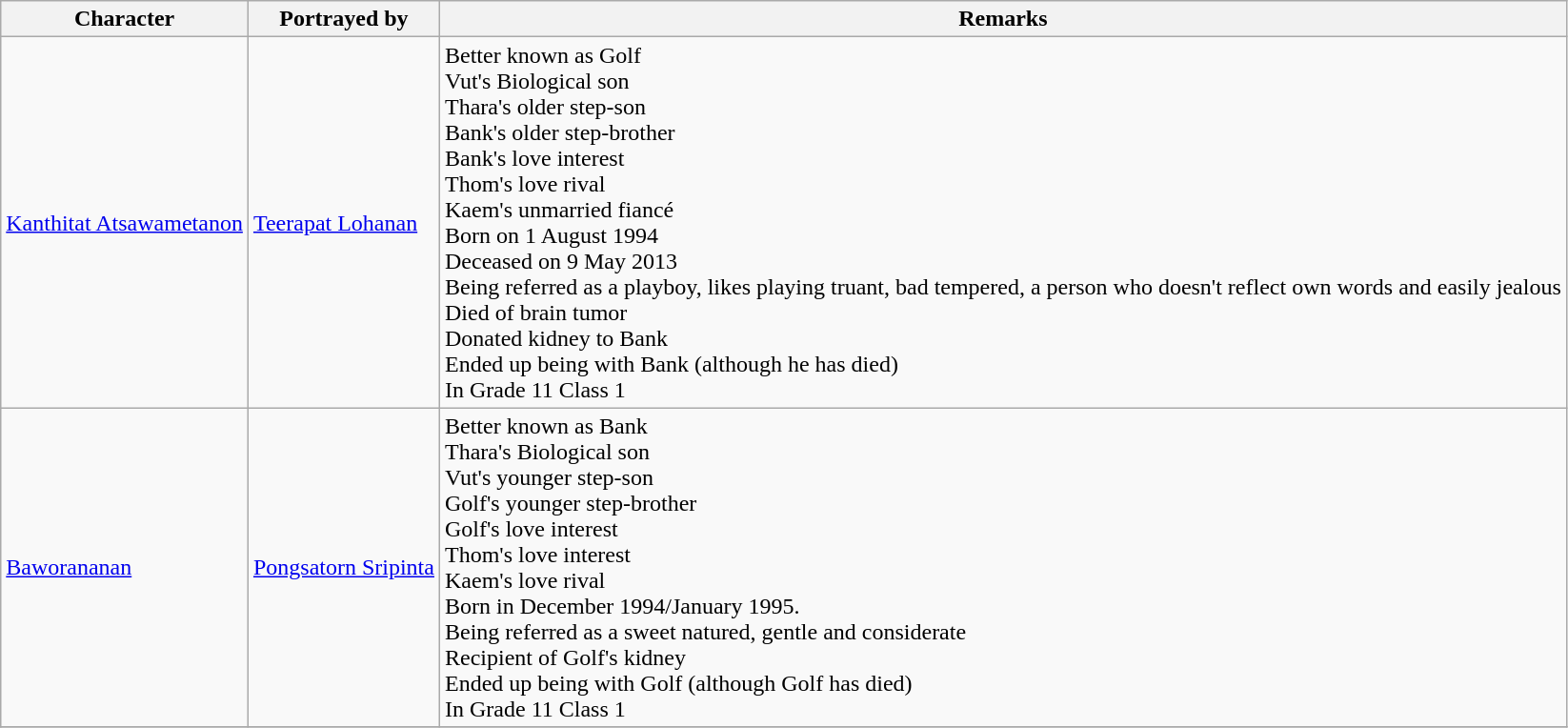<table class="wikitable sortable">
<tr>
<th>Character</th>
<th>Portrayed by</th>
<th>Remarks</th>
</tr>
<tr>
<td><a href='#'>Kanthitat Atsawametanon</a></td>
<td><a href='#'>Teerapat Lohanan</a></td>
<td>Better known as Golf <br> Vut's Biological son <br> Thara's older step-son <br> Bank's older step-brother <br> Bank's love interest <br> Thom's love rival <br> Kaem's unmarried fiancé <br> Born on 1 August 1994 <br> Deceased on 9 May 2013 <br> Being referred as a playboy, likes playing truant, bad tempered, a person who doesn't reflect own words and easily jealous <br> Died of brain tumor <br> Donated kidney to Bank <br> Ended up being with Bank (although he has died)  <br> In Grade 11 Class 1</td>
</tr>
<tr>
<td><a href='#'>Baworananan</a></td>
<td><a href='#'>Pongsatorn Sripinta</a></td>
<td>Better known as Bank <br> Thara's Biological son <br> Vut's younger step-son <br> Golf's younger step-brother <br> Golf's love interest <br> Thom's love interest <br> Kaem's love rival <br> Born in December 1994/January 1995. <br> Being referred as a sweet natured, gentle and considerate <br> Recipient of Golf's kidney <br> Ended up being with Golf (although Golf has died) <br> In Grade 11 Class 1</td>
</tr>
<tr>
</tr>
</table>
